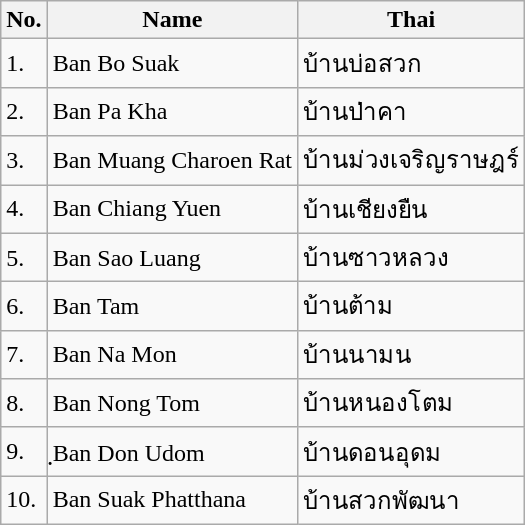<table class="wikitable sortable">
<tr>
<th>No.</th>
<th>Name</th>
<th>Thai</th>
</tr>
<tr>
<td>1.</td>
<td>Ban Bo Suak</td>
<td>บ้านบ่อสวก</td>
</tr>
<tr>
<td>2.</td>
<td>Ban Pa Kha</td>
<td>บ้านป่าคา</td>
</tr>
<tr>
<td>3.</td>
<td>Ban Muang Charoen Rat</td>
<td>บ้านม่วงเจริญราษฎร์</td>
</tr>
<tr>
<td>4.</td>
<td>Ban Chiang Yuen</td>
<td>บ้านเชียงยืน</td>
</tr>
<tr>
<td>5.</td>
<td>Ban Sao Luang</td>
<td>บ้านซาวหลวง</td>
</tr>
<tr>
<td>6.</td>
<td>Ban Tam</td>
<td>บ้านต้าม</td>
</tr>
<tr>
<td>7.</td>
<td>Ban Na Mon</td>
<td>บ้านนามน</td>
</tr>
<tr>
<td>8.</td>
<td>Ban Nong Tom</td>
<td>บ้านหนองโตม</td>
</tr>
<tr>
<td>9.</td>
<td>ฺBan Don Udom</td>
<td>บ้านดอนอุดม</td>
</tr>
<tr>
<td>10.</td>
<td>Ban Suak Phatthana</td>
<td>บ้านสวกพัฒนา</td>
</tr>
</table>
